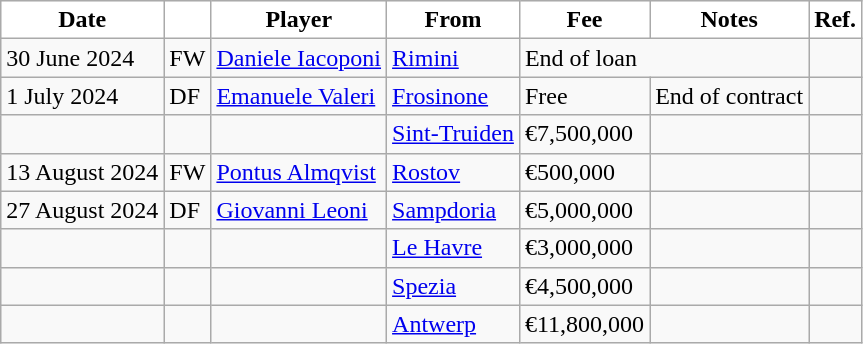<table class="wikitable plainrowheaders">
<tr>
<th style="background:white; color:black; text-align:center;"><strong>Date</strong></th>
<th style="background:white; color:black; text-align:center;"><strong></strong></th>
<th style="background:white; color:black; text-align:center;"><strong>Player</strong></th>
<th style="background:white; color:black; text-align:center;"><strong>From</strong></th>
<th style="background:white; color:black; text-align:center;"><strong>Fee</strong></th>
<th style="background:white; color:black; text-align:center;"><strong>Notes</strong></th>
<th style="background:white; color:black; text-align:center;"><strong>Ref.</strong></th>
</tr>
<tr>
<td>30 June 2024</td>
<td>FW</td>
<td> <a href='#'>Daniele Iacoponi</a></td>
<td> <a href='#'>Rimini</a></td>
<td colspan="2">End of loan</td>
<td></td>
</tr>
<tr>
<td>1 July 2024</td>
<td>DF</td>
<td> <a href='#'>Emanuele Valeri</a></td>
<td> <a href='#'>Frosinone</a></td>
<td>Free</td>
<td>End of contract</td>
<td></td>
</tr>
<tr>
<td></td>
<td align="center"></td>
<td></td>
<td> <a href='#'>Sint-Truiden</a></td>
<td>€7,500,000</td>
<td></td>
<td></td>
</tr>
<tr>
<td>13 August 2024</td>
<td>FW</td>
<td> <a href='#'>Pontus Almqvist</a></td>
<td> <a href='#'>Rostov</a></td>
<td>€500,000</td>
<td></td>
<td></td>
</tr>
<tr>
<td>27 August 2024</td>
<td>DF</td>
<td> <a href='#'>Giovanni Leoni</a></td>
<td> <a href='#'>Sampdoria</a></td>
<td>€5,000,000</td>
<td></td>
<td></td>
</tr>
<tr>
<td></td>
<td align="center"></td>
<td></td>
<td> <a href='#'>Le Havre</a></td>
<td>€3,000,000</td>
<td></td>
<td></td>
</tr>
<tr>
<td></td>
<td align="center"></td>
<td></td>
<td> <a href='#'>Spezia</a></td>
<td>€4,500,000</td>
<td></td>
<td></td>
</tr>
<tr>
<td></td>
<td align="center"></td>
<td></td>
<td> <a href='#'>Antwerp</a></td>
<td>€11,800,000</td>
<td></td>
<td></td>
</tr>
</table>
